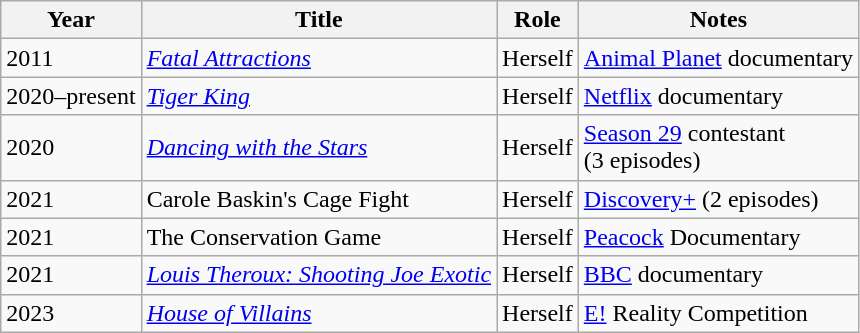<table class="wikitable sortable">
<tr>
<th>Year</th>
<th>Title</th>
<th>Role</th>
<th class="unsortable">Notes</th>
</tr>
<tr>
<td>2011</td>
<td><em><a href='#'>Fatal Attractions</a></em></td>
<td>Herself</td>
<td><a href='#'>Animal Planet</a> documentary</td>
</tr>
<tr>
<td>2020–present</td>
<td><em><a href='#'>Tiger King</a></em></td>
<td>Herself</td>
<td><a href='#'>Netflix</a> documentary</td>
</tr>
<tr>
<td>2020</td>
<td><em><a href='#'>Dancing with the Stars</a></em></td>
<td>Herself</td>
<td><a href='#'>Season 29</a> contestant<br>(3 episodes)</td>
</tr>
<tr>
<td>2021</td>
<td>Carole Baskin's Cage Fight</td>
<td>Herself</td>
<td><a href='#'>Discovery+</a> (2 episodes)</td>
</tr>
<tr>
<td>2021</td>
<td>The Conservation Game</td>
<td>Herself</td>
<td><a href='#'>Peacock</a> Documentary</td>
</tr>
<tr>
<td>2021</td>
<td><em><a href='#'>Louis Theroux: Shooting Joe Exotic</a></em></td>
<td>Herself</td>
<td><a href='#'>BBC</a> documentary</td>
</tr>
<tr>
<td>2023</td>
<td><em><a href='#'>House of Villains</a></em></td>
<td>Herself</td>
<td><a href='#'>E!</a> Reality Competition</td>
</tr>
</table>
